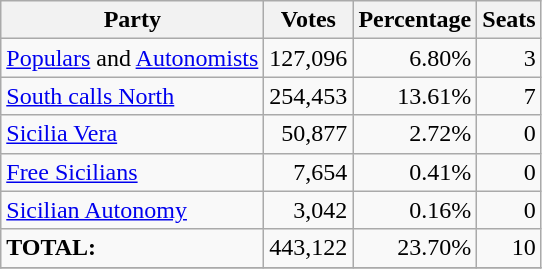<table class="wikitable" style="text-align:right">
<tr>
<th>Party</th>
<th>Votes</th>
<th>Percentage</th>
<th>Seats</th>
</tr>
<tr>
<td style="text-align:left;"><a href='#'>Populars</a> and <a href='#'>Autonomists</a></td>
<td>127,096</td>
<td>6.80%</td>
<td>3</td>
</tr>
<tr>
<td style="text-align:left;"><a href='#'>South calls North</a></td>
<td>254,453</td>
<td>13.61%</td>
<td>7</td>
</tr>
<tr>
<td style="text-align:left;"><a href='#'>Sicilia Vera</a></td>
<td>50,877</td>
<td>2.72%</td>
<td>0</td>
</tr>
<tr>
<td style="text-align:left;"><a href='#'>Free Sicilians</a></td>
<td>7,654</td>
<td>0.41%</td>
<td>0</td>
</tr>
<tr>
<td style="text-align:left;"><a href='#'>Sicilian Autonomy</a></td>
<td>3,042</td>
<td>0.16%</td>
<td>0</td>
</tr>
<tr>
<td style="text-align:left;"><strong>TOTAL:</strong></td>
<td>443,122</td>
<td>23.70%</td>
<td>10</td>
</tr>
<tr>
</tr>
</table>
